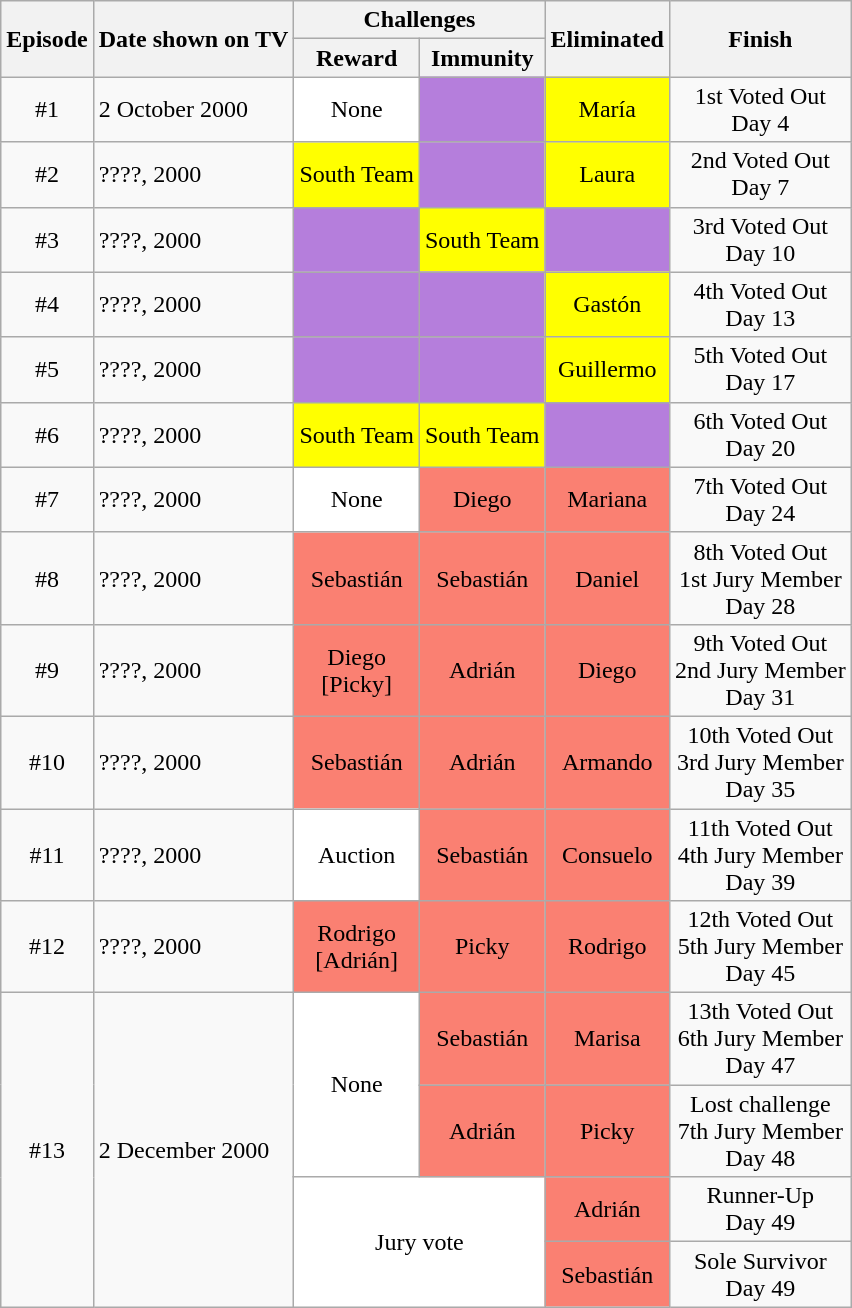<table class="wikitable" style="text-align:center">
<tr>
<th rowspan=2>Episode</th>
<th rowspan=2>Date shown on TV</th>
<th colspan=2>Challenges</th>
<th rowspan=2>Eliminated</th>
<th rowspan=2>Finish</th>
</tr>
<tr>
<th>Reward</th>
<th>Immunity</th>
</tr>
<tr>
<td align="center">#1</td>
<td align="left">2 October 2000</td>
<td bgcolor="white">None</td>
<td bgcolor="#B57EDC"></td>
<td bgcolor="yellow">María</td>
<td>1st Voted Out<br>Day 4</td>
</tr>
<tr>
<td align="center">#2</td>
<td align="left">????, 2000</td>
<td bgcolor="yellow">South Team</td>
<td bgcolor="#B57EDC"></td>
<td bgcolor="yellow">Laura</td>
<td>2nd Voted Out<br>Day 7</td>
</tr>
<tr>
<td align="center">#3</td>
<td align="left">????, 2000</td>
<td bgcolor="#B57EDC"></td>
<td bgcolor="yellow">South Team</td>
<td bgcolor="#B57EDC"></td>
<td>3rd Voted Out<br>Day 10</td>
</tr>
<tr>
<td align="center">#4</td>
<td align="left">????, 2000</td>
<td bgcolor="#B57EDC"></td>
<td bgcolor="#B57EDC"></td>
<td bgcolor="yellow">Gastón</td>
<td>4th Voted Out<br>Day 13</td>
</tr>
<tr>
<td align="center">#5</td>
<td align="left">????, 2000</td>
<td bgcolor="#B57EDC"></td>
<td bgcolor="#B57EDC"></td>
<td bgcolor="yellow">Guillermo</td>
<td>5th Voted Out<br>Day 17</td>
</tr>
<tr>
<td align="center">#6</td>
<td align="left">????, 2000</td>
<td bgcolor="yellow">South Team</td>
<td bgcolor="yellow">South Team</td>
<td bgcolor="#B57EDC"></td>
<td>6th Voted Out<br>Day 20</td>
</tr>
<tr>
<td align="center">#7</td>
<td align="left">????, 2000</td>
<td bgcolor="white">None</td>
<td bgcolor="salmon">Diego</td>
<td bgcolor="salmon">Mariana</td>
<td>7th Voted Out<br>Day 24</td>
</tr>
<tr>
<td align="center">#8</td>
<td align="left">????, 2000</td>
<td bgcolor="salmon">Sebastián</td>
<td bgcolor="salmon">Sebastián</td>
<td bgcolor="salmon">Daniel</td>
<td>8th Voted Out<br>1st Jury Member<br>Day 28</td>
</tr>
<tr>
<td align="center">#9</td>
<td align="left">????, 2000</td>
<td bgcolor="salmon">Diego<br>[Picky]</td>
<td bgcolor="salmon">Adrián</td>
<td bgcolor="salmon">Diego</td>
<td>9th Voted Out<br>2nd Jury Member<br>Day 31</td>
</tr>
<tr>
<td align="center">#10</td>
<td align="left">????, 2000</td>
<td bgcolor="salmon">Sebastián</td>
<td bgcolor="salmon">Adrián</td>
<td bgcolor="salmon">Armando</td>
<td>10th Voted Out<br>3rd Jury Member<br>Day 35</td>
</tr>
<tr>
<td align="center">#11</td>
<td align="left">????, 2000</td>
<td bgcolor="white">Auction</td>
<td bgcolor="salmon">Sebastián</td>
<td bgcolor="salmon">Consuelo</td>
<td>11th Voted Out<br>4th Jury Member<br>Day 39</td>
</tr>
<tr>
<td align="center">#12</td>
<td align="left">????, 2000</td>
<td bgcolor="salmon">Rodrigo<br>[Adrián]</td>
<td bgcolor="salmon">Picky</td>
<td bgcolor="salmon">Rodrigo</td>
<td>12th Voted Out<br>5th Jury Member<br>Day 45</td>
</tr>
<tr>
<td rowspan=4 align="center">#13</td>
<td rowspan=4 align="left">2 December 2000</td>
<td rowspan=2 bgcolor="white">None</td>
<td bgcolor="salmon">Sebastián</td>
<td bgcolor="salmon">Marisa</td>
<td>13th Voted Out<br>6th Jury Member<br>Day 47</td>
</tr>
<tr>
<td bgcolor="salmon">Adrián</td>
<td bgcolor="salmon">Picky</td>
<td>Lost challenge<br>7th Jury Member<br>Day 48</td>
</tr>
<tr>
<td rowspan=2 colspan=2 bgcolor="white">Jury vote</td>
<td bgcolor="salmon">Adrián</td>
<td>Runner-Up<br>Day 49</td>
</tr>
<tr>
<td bgcolor="salmon">Sebastián</td>
<td>Sole Survivor<br>Day 49</td>
</tr>
</table>
